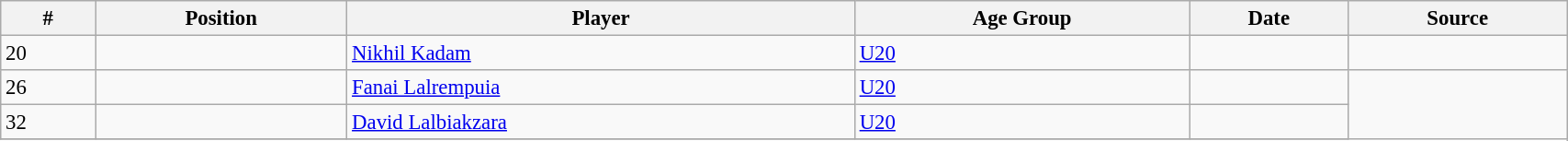<table class="wikitable sortable" style="width:90%; text-align:center; font-size:95%; text-align:left;">
<tr>
<th><strong>#</strong></th>
<th><strong>Position </strong></th>
<th><strong>Player </strong></th>
<th><strong>Age Group</strong></th>
<th><strong>Date</strong></th>
<th><strong>Source</strong></th>
</tr>
<tr>
<td>20</td>
<td></td>
<td> <a href='#'>Nikhil Kadam</a></td>
<td><a href='#'>U20</a></td>
<td></td>
<td></td>
</tr>
<tr>
<td>26</td>
<td></td>
<td><a href='#'>Fanai Lalrempuia</a></td>
<td><a href='#'>U20</a></td>
<td></td>
</tr>
<tr>
<td>32</td>
<td></td>
<td><a href='#'>David Lalbiakzara</a></td>
<td><a href='#'>U20</a></td>
<td></td>
</tr>
<tr>
</tr>
</table>
